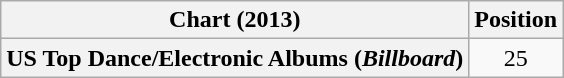<table class="wikitable plainrowheaders">
<tr>
<th scope="col">Chart (2013)</th>
<th scope="col">Position</th>
</tr>
<tr>
<th scope="row">US Top Dance/Electronic Albums (<em>Billboard</em>)</th>
<td style="text-align:center;">25</td>
</tr>
</table>
